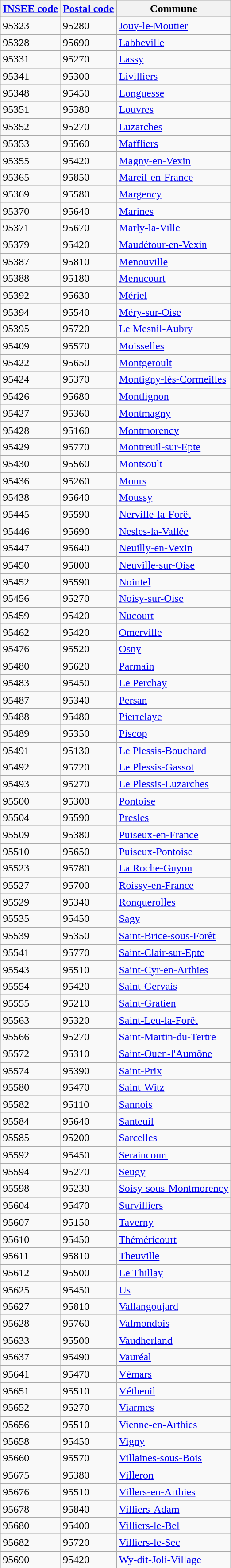<table class="wikitable sortable">
<tr>
<th><a href='#'>INSEE code</a></th>
<th><a href='#'>Postal code</a></th>
<th>Commune</th>
</tr>
<tr>
<td>95323</td>
<td>95280</td>
<td><a href='#'>Jouy-le-Moutier</a></td>
</tr>
<tr>
<td>95328</td>
<td>95690</td>
<td><a href='#'>Labbeville</a></td>
</tr>
<tr>
<td>95331</td>
<td>95270</td>
<td><a href='#'>Lassy</a></td>
</tr>
<tr>
<td>95341</td>
<td>95300</td>
<td><a href='#'>Livilliers</a></td>
</tr>
<tr>
<td>95348</td>
<td>95450</td>
<td><a href='#'>Longuesse</a></td>
</tr>
<tr>
<td>95351</td>
<td>95380</td>
<td><a href='#'>Louvres</a></td>
</tr>
<tr>
<td>95352</td>
<td>95270</td>
<td><a href='#'>Luzarches</a></td>
</tr>
<tr>
<td>95353</td>
<td>95560</td>
<td><a href='#'>Maffliers</a></td>
</tr>
<tr>
<td>95355</td>
<td>95420</td>
<td><a href='#'>Magny-en-Vexin</a></td>
</tr>
<tr>
<td>95365</td>
<td>95850</td>
<td><a href='#'>Mareil-en-France</a></td>
</tr>
<tr>
<td>95369</td>
<td>95580</td>
<td><a href='#'>Margency</a></td>
</tr>
<tr>
<td>95370</td>
<td>95640</td>
<td><a href='#'>Marines</a></td>
</tr>
<tr>
<td>95371</td>
<td>95670</td>
<td><a href='#'>Marly-la-Ville</a></td>
</tr>
<tr>
<td>95379</td>
<td>95420</td>
<td><a href='#'>Maudétour-en-Vexin</a></td>
</tr>
<tr>
<td>95387</td>
<td>95810</td>
<td><a href='#'>Menouville</a></td>
</tr>
<tr>
<td>95388</td>
<td>95180</td>
<td><a href='#'>Menucourt</a></td>
</tr>
<tr>
<td>95392</td>
<td>95630</td>
<td><a href='#'>Mériel</a></td>
</tr>
<tr>
<td>95394</td>
<td>95540</td>
<td><a href='#'>Méry-sur-Oise</a></td>
</tr>
<tr>
<td>95395</td>
<td>95720</td>
<td><a href='#'>Le Mesnil-Aubry</a></td>
</tr>
<tr>
<td>95409</td>
<td>95570</td>
<td><a href='#'>Moisselles</a></td>
</tr>
<tr>
<td>95422</td>
<td>95650</td>
<td><a href='#'>Montgeroult</a></td>
</tr>
<tr>
<td>95424</td>
<td>95370</td>
<td><a href='#'>Montigny-lès-Cormeilles</a></td>
</tr>
<tr>
<td>95426</td>
<td>95680</td>
<td><a href='#'>Montlignon</a></td>
</tr>
<tr>
<td>95427</td>
<td>95360</td>
<td><a href='#'>Montmagny</a></td>
</tr>
<tr>
<td>95428</td>
<td>95160</td>
<td><a href='#'>Montmorency</a></td>
</tr>
<tr>
<td>95429</td>
<td>95770</td>
<td><a href='#'>Montreuil-sur-Epte</a></td>
</tr>
<tr>
<td>95430</td>
<td>95560</td>
<td><a href='#'>Montsoult</a></td>
</tr>
<tr>
<td>95436</td>
<td>95260</td>
<td><a href='#'>Mours</a></td>
</tr>
<tr>
<td>95438</td>
<td>95640</td>
<td><a href='#'>Moussy</a></td>
</tr>
<tr>
<td>95445</td>
<td>95590</td>
<td><a href='#'>Nerville-la-Forêt</a></td>
</tr>
<tr>
<td>95446</td>
<td>95690</td>
<td><a href='#'>Nesles-la-Vallée</a></td>
</tr>
<tr>
<td>95447</td>
<td>95640</td>
<td><a href='#'>Neuilly-en-Vexin</a></td>
</tr>
<tr>
<td>95450</td>
<td>95000</td>
<td><a href='#'>Neuville-sur-Oise</a></td>
</tr>
<tr>
<td>95452</td>
<td>95590</td>
<td><a href='#'>Nointel</a></td>
</tr>
<tr>
<td>95456</td>
<td>95270</td>
<td><a href='#'>Noisy-sur-Oise</a></td>
</tr>
<tr>
<td>95459</td>
<td>95420</td>
<td><a href='#'>Nucourt</a></td>
</tr>
<tr>
<td>95462</td>
<td>95420</td>
<td><a href='#'>Omerville</a></td>
</tr>
<tr>
<td>95476</td>
<td>95520</td>
<td><a href='#'>Osny</a></td>
</tr>
<tr>
<td>95480</td>
<td>95620</td>
<td><a href='#'>Parmain</a></td>
</tr>
<tr>
<td>95483</td>
<td>95450</td>
<td><a href='#'>Le Perchay</a></td>
</tr>
<tr>
<td>95487</td>
<td>95340</td>
<td><a href='#'>Persan</a></td>
</tr>
<tr>
<td>95488</td>
<td>95480</td>
<td><a href='#'>Pierrelaye</a></td>
</tr>
<tr>
<td>95489</td>
<td>95350</td>
<td><a href='#'>Piscop</a></td>
</tr>
<tr>
<td>95491</td>
<td>95130</td>
<td><a href='#'>Le Plessis-Bouchard</a></td>
</tr>
<tr>
<td>95492</td>
<td>95720</td>
<td><a href='#'>Le Plessis-Gassot</a></td>
</tr>
<tr>
<td>95493</td>
<td>95270</td>
<td><a href='#'>Le Plessis-Luzarches</a></td>
</tr>
<tr>
<td>95500</td>
<td>95300</td>
<td><a href='#'>Pontoise</a></td>
</tr>
<tr>
<td>95504</td>
<td>95590</td>
<td><a href='#'>Presles</a></td>
</tr>
<tr>
<td>95509</td>
<td>95380</td>
<td><a href='#'>Puiseux-en-France</a></td>
</tr>
<tr>
<td>95510</td>
<td>95650</td>
<td><a href='#'>Puiseux-Pontoise</a></td>
</tr>
<tr>
<td>95523</td>
<td>95780</td>
<td><a href='#'>La Roche-Guyon</a></td>
</tr>
<tr>
<td>95527</td>
<td>95700</td>
<td><a href='#'>Roissy-en-France</a></td>
</tr>
<tr>
<td>95529</td>
<td>95340</td>
<td><a href='#'>Ronquerolles</a></td>
</tr>
<tr>
<td>95535</td>
<td>95450</td>
<td><a href='#'>Sagy</a></td>
</tr>
<tr>
<td>95539</td>
<td>95350</td>
<td><a href='#'>Saint-Brice-sous-Forêt</a></td>
</tr>
<tr>
<td>95541</td>
<td>95770</td>
<td><a href='#'>Saint-Clair-sur-Epte</a></td>
</tr>
<tr>
<td>95543</td>
<td>95510</td>
<td><a href='#'>Saint-Cyr-en-Arthies</a></td>
</tr>
<tr>
<td>95554</td>
<td>95420</td>
<td><a href='#'>Saint-Gervais</a></td>
</tr>
<tr>
<td>95555</td>
<td>95210</td>
<td><a href='#'>Saint-Gratien</a></td>
</tr>
<tr>
<td>95563</td>
<td>95320</td>
<td><a href='#'>Saint-Leu-la-Forêt</a></td>
</tr>
<tr>
<td>95566</td>
<td>95270</td>
<td><a href='#'>Saint-Martin-du-Tertre</a></td>
</tr>
<tr>
<td>95572</td>
<td>95310</td>
<td><a href='#'>Saint-Ouen-l'Aumône</a></td>
</tr>
<tr>
<td>95574</td>
<td>95390</td>
<td><a href='#'>Saint-Prix</a></td>
</tr>
<tr>
<td>95580</td>
<td>95470</td>
<td><a href='#'>Saint-Witz</a></td>
</tr>
<tr>
<td>95582</td>
<td>95110</td>
<td><a href='#'>Sannois</a></td>
</tr>
<tr>
<td>95584</td>
<td>95640</td>
<td><a href='#'>Santeuil</a></td>
</tr>
<tr>
<td>95585</td>
<td>95200</td>
<td><a href='#'>Sarcelles</a></td>
</tr>
<tr>
<td>95592</td>
<td>95450</td>
<td><a href='#'>Seraincourt</a></td>
</tr>
<tr>
<td>95594</td>
<td>95270</td>
<td><a href='#'>Seugy</a></td>
</tr>
<tr>
<td>95598</td>
<td>95230</td>
<td><a href='#'>Soisy-sous-Montmorency</a></td>
</tr>
<tr>
<td>95604</td>
<td>95470</td>
<td><a href='#'>Survilliers</a></td>
</tr>
<tr>
<td>95607</td>
<td>95150</td>
<td><a href='#'>Taverny</a></td>
</tr>
<tr>
<td>95610</td>
<td>95450</td>
<td><a href='#'>Théméricourt</a></td>
</tr>
<tr>
<td>95611</td>
<td>95810</td>
<td><a href='#'>Theuville</a></td>
</tr>
<tr>
<td>95612</td>
<td>95500</td>
<td><a href='#'>Le Thillay</a></td>
</tr>
<tr>
<td>95625</td>
<td>95450</td>
<td><a href='#'>Us</a></td>
</tr>
<tr>
<td>95627</td>
<td>95810</td>
<td><a href='#'>Vallangoujard</a></td>
</tr>
<tr>
<td>95628</td>
<td>95760</td>
<td><a href='#'>Valmondois</a></td>
</tr>
<tr>
<td>95633</td>
<td>95500</td>
<td><a href='#'>Vaudherland</a></td>
</tr>
<tr>
<td>95637</td>
<td>95490</td>
<td><a href='#'>Vauréal</a></td>
</tr>
<tr>
<td>95641</td>
<td>95470</td>
<td><a href='#'>Vémars</a></td>
</tr>
<tr>
<td>95651</td>
<td>95510</td>
<td><a href='#'>Vétheuil</a></td>
</tr>
<tr>
<td>95652</td>
<td>95270</td>
<td><a href='#'>Viarmes</a></td>
</tr>
<tr>
<td>95656</td>
<td>95510</td>
<td><a href='#'>Vienne-en-Arthies</a></td>
</tr>
<tr>
<td>95658</td>
<td>95450</td>
<td><a href='#'>Vigny</a></td>
</tr>
<tr>
<td>95660</td>
<td>95570</td>
<td><a href='#'>Villaines-sous-Bois</a></td>
</tr>
<tr>
<td>95675</td>
<td>95380</td>
<td><a href='#'>Villeron</a></td>
</tr>
<tr>
<td>95676</td>
<td>95510</td>
<td><a href='#'>Villers-en-Arthies</a></td>
</tr>
<tr>
<td>95678</td>
<td>95840</td>
<td><a href='#'>Villiers-Adam</a></td>
</tr>
<tr>
<td>95680</td>
<td>95400</td>
<td><a href='#'>Villiers-le-Bel</a></td>
</tr>
<tr>
<td>95682</td>
<td>95720</td>
<td><a href='#'>Villiers-le-Sec</a></td>
</tr>
<tr>
<td>95690</td>
<td>95420</td>
<td><a href='#'>Wy-dit-Joli-Village</a></td>
</tr>
</table>
